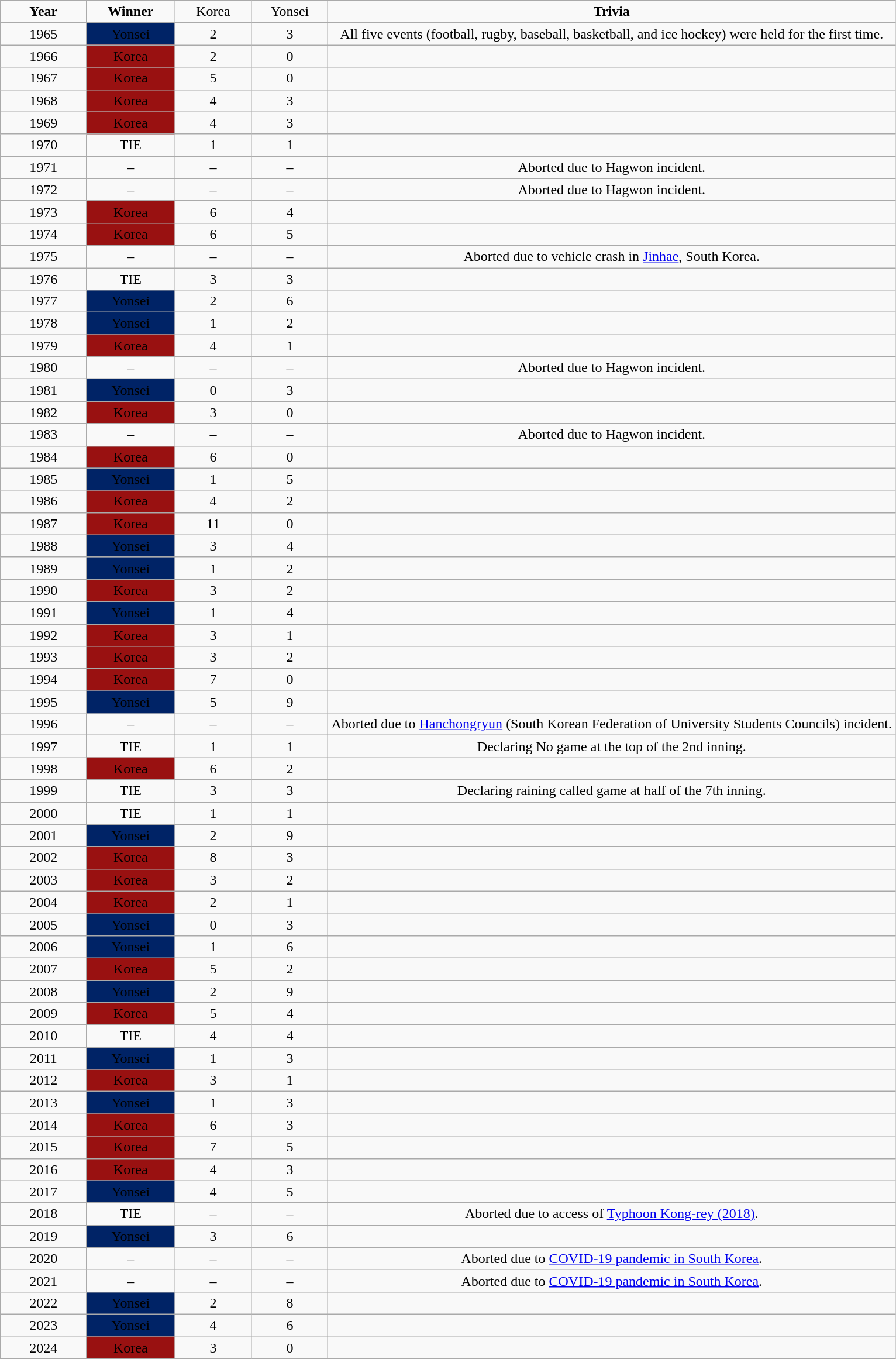<table class="wikitable" style="text-align:center">
<tr>
<td height=17 width=48 style='height:12.75pt;width:68pt'><strong>Year</strong></td>
<td width=70 style='width:70pt'><strong>Winner</strong></td>
<td width=60 style='width:60pt'  style="background: #991111;"><span>Korea</span></td>
<td width=60 style='width:60pt'  style="background: #002366;"><span>Yonsei</span></td>
<td><strong>Trivia</strong></td>
</tr>
<tr>
<td>1965</td>
<td style="background: #002366;"><span>Yonsei</span></td>
<td>2</td>
<td>3</td>
<td>All five events (football, rugby, baseball, basketball, and ice hockey) were held for the first time.</td>
</tr>
<tr>
<td>1966</td>
<td style="background: #991111;"><span>Korea</span></td>
<td>2</td>
<td>0</td>
<td></td>
</tr>
<tr>
<td>1967</td>
<td style="background: #991111;"><span>Korea</span></td>
<td>5</td>
<td>0</td>
<td></td>
</tr>
<tr>
<td>1968</td>
<td style="background: #991111;"><span>Korea</span></td>
<td>4</td>
<td>3</td>
<td></td>
</tr>
<tr>
<td>1969</td>
<td style="background: #991111;"><span>Korea</span></td>
<td>4</td>
<td>3</td>
<td></td>
</tr>
<tr>
<td>1970</td>
<td>TIE</td>
<td>1</td>
<td>1</td>
<td></td>
</tr>
<tr>
<td>1971</td>
<td>–</td>
<td>–</td>
<td>–</td>
<td>Aborted due to Hagwon incident.</td>
</tr>
<tr>
<td>1972</td>
<td>–</td>
<td>–</td>
<td>–</td>
<td>Aborted due to Hagwon incident.</td>
</tr>
<tr>
<td>1973</td>
<td style="background: #991111;"><span>Korea</span></td>
<td>6</td>
<td>4</td>
<td></td>
</tr>
<tr>
<td>1974</td>
<td style="background: #991111;"><span>Korea</span></td>
<td>6</td>
<td>5</td>
<td></td>
</tr>
<tr>
<td>1975</td>
<td>–</td>
<td>–</td>
<td>–</td>
<td>Aborted due to vehicle crash in <a href='#'>Jinhae</a>, South Korea.</td>
</tr>
<tr>
<td>1976</td>
<td>TIE</td>
<td>3</td>
<td>3</td>
<td></td>
</tr>
<tr>
<td>1977</td>
<td style="background: #002366;"><span>Yonsei</span></td>
<td>2</td>
<td>6</td>
<td></td>
</tr>
<tr>
<td>1978</td>
<td style="background: #002366;"><span>Yonsei</span></td>
<td>1</td>
<td>2</td>
<td></td>
</tr>
<tr>
<td>1979</td>
<td style="background: #991111;"><span>Korea</span></td>
<td>4</td>
<td>1</td>
<td></td>
</tr>
<tr>
<td>1980</td>
<td>–</td>
<td>–</td>
<td>–</td>
<td>Aborted due to Hagwon incident.</td>
</tr>
<tr>
<td>1981</td>
<td style="background: #002366;"><span>Yonsei</span></td>
<td>0</td>
<td>3</td>
<td></td>
</tr>
<tr>
<td>1982</td>
<td style="background: #991111;"><span>Korea</span></td>
<td>3</td>
<td>0</td>
<td></td>
</tr>
<tr>
<td>1983</td>
<td>–</td>
<td>–</td>
<td>–</td>
<td>Aborted due to Hagwon incident.</td>
</tr>
<tr>
<td>1984</td>
<td style="background: #991111;"><span>Korea</span></td>
<td>6</td>
<td>0</td>
<td></td>
</tr>
<tr>
<td>1985</td>
<td style="background: #002366;"><span>Yonsei</span></td>
<td>1</td>
<td>5</td>
<td></td>
</tr>
<tr>
<td>1986</td>
<td style="background: #991111;"><span>Korea</span></td>
<td>4</td>
<td>2</td>
<td></td>
</tr>
<tr>
<td>1987</td>
<td style="background: #991111;"><span>Korea</span></td>
<td>11</td>
<td>0</td>
<td></td>
</tr>
<tr>
<td>1988</td>
<td style="background: #002366;"><span>Yonsei</span></td>
<td>3</td>
<td>4</td>
<td></td>
</tr>
<tr>
<td>1989</td>
<td style="background: #002366;"><span>Yonsei</span></td>
<td>1</td>
<td>2</td>
<td></td>
</tr>
<tr>
<td>1990</td>
<td style="background: #991111;"><span>Korea</span></td>
<td>3</td>
<td>2</td>
<td></td>
</tr>
<tr>
<td>1991</td>
<td style="background: #002366;"><span>Yonsei</span></td>
<td>1</td>
<td>4</td>
<td></td>
</tr>
<tr>
<td>1992</td>
<td style="background: #991111;"><span>Korea</span></td>
<td>3</td>
<td>1</td>
<td></td>
</tr>
<tr>
<td>1993</td>
<td style="background: #991111;"><span>Korea</span></td>
<td>3</td>
<td>2</td>
<td></td>
</tr>
<tr>
<td>1994</td>
<td style="background: #991111;"><span>Korea</span></td>
<td>7</td>
<td>0</td>
<td></td>
</tr>
<tr>
<td>1995</td>
<td style="background: #002366;"><span>Yonsei</span></td>
<td>5</td>
<td>9</td>
<td></td>
</tr>
<tr>
<td>1996</td>
<td>–</td>
<td>–</td>
<td>–</td>
<td>Aborted due to <a href='#'>Hanchongryun</a> (South Korean Federation of University Students Councils) incident.</td>
</tr>
<tr>
<td>1997</td>
<td>TIE</td>
<td>1</td>
<td>1</td>
<td>Declaring No game at the top of the 2nd inning.</td>
</tr>
<tr>
<td>1998</td>
<td style="background: #991111;"><span>Korea</span></td>
<td>6</td>
<td>2</td>
<td></td>
</tr>
<tr>
<td>1999</td>
<td>TIE</td>
<td>3</td>
<td>3</td>
<td>Declaring raining called game at half of the 7th inning.</td>
</tr>
<tr>
<td>2000</td>
<td>TIE</td>
<td>1</td>
<td>1</td>
<td></td>
</tr>
<tr>
<td>2001</td>
<td style="background: #002366;"><span>Yonsei</span></td>
<td>2</td>
<td>9</td>
<td></td>
</tr>
<tr>
<td>2002</td>
<td style="background: #991111;"><span>Korea</span></td>
<td>8</td>
<td>3</td>
<td></td>
</tr>
<tr>
<td>2003</td>
<td style="background: #991111;"><span>Korea</span></td>
<td>3</td>
<td>2</td>
<td></td>
</tr>
<tr>
<td>2004</td>
<td style="background: #991111;"><span>Korea</span></td>
<td>2</td>
<td>1</td>
<td></td>
</tr>
<tr>
<td>2005</td>
<td style="background: #002366;"><span>Yonsei</span></td>
<td>0</td>
<td>3</td>
<td></td>
</tr>
<tr>
<td>2006</td>
<td style="background: #002366;"><span>Yonsei</span></td>
<td>1</td>
<td>6</td>
<td></td>
</tr>
<tr>
<td>2007</td>
<td style="background: #991111;"><span>Korea</span></td>
<td>5</td>
<td>2</td>
<td></td>
</tr>
<tr>
<td>2008</td>
<td style="background: #002366;"><span>Yonsei</span></td>
<td>2</td>
<td>9</td>
<td></td>
</tr>
<tr>
<td>2009</td>
<td style="background: #991111;"><span>Korea</span></td>
<td>5</td>
<td>4</td>
<td></td>
</tr>
<tr>
<td>2010</td>
<td>TIE</td>
<td>4</td>
<td>4</td>
<td></td>
</tr>
<tr>
<td>2011</td>
<td style="background: #002366;"><span>Yonsei</span></td>
<td>1</td>
<td>3</td>
<td></td>
</tr>
<tr>
<td>2012</td>
<td style="background: #991111;"><span>Korea</span></td>
<td>3</td>
<td>1</td>
<td></td>
</tr>
<tr>
<td>2013</td>
<td style="background: #002366;"><span>Yonsei</span></td>
<td>1</td>
<td>3</td>
<td></td>
</tr>
<tr>
<td>2014</td>
<td style="background: #991111;"><span>Korea</span></td>
<td>6</td>
<td>3</td>
<td></td>
</tr>
<tr>
<td>2015</td>
<td style="background: #991111;"><span>Korea</span></td>
<td>7</td>
<td>5</td>
<td></td>
</tr>
<tr>
<td>2016</td>
<td style="background: #991111;"><span>Korea</span></td>
<td>4</td>
<td>3</td>
<td></td>
</tr>
<tr>
<td>2017</td>
<td style="background: #002366;"><span>Yonsei</span></td>
<td>4</td>
<td>5</td>
<td></td>
</tr>
<tr>
<td>2018</td>
<td>TIE</td>
<td>–</td>
<td>–</td>
<td>Aborted due to access of <a href='#'>Typhoon Kong-rey (2018)</a>.</td>
</tr>
<tr>
<td>2019</td>
<td style="background: #002366;"><span>Yonsei</span></td>
<td>3</td>
<td>6</td>
<td></td>
</tr>
<tr>
<td>2020</td>
<td>–</td>
<td>–</td>
<td>–</td>
<td>Aborted due to <a href='#'>COVID-19 pandemic in South Korea</a>.</td>
</tr>
<tr>
<td>2021</td>
<td>–</td>
<td>–</td>
<td>–</td>
<td>Aborted due to <a href='#'>COVID-19 pandemic in South Korea</a>.</td>
</tr>
<tr>
<td>2022</td>
<td style="background: #002366;"><span>Yonsei</span></td>
<td>2</td>
<td>8</td>
<td></td>
</tr>
<tr>
<td>2023</td>
<td style="background: #002366;"><span>Yonsei</span></td>
<td>4</td>
<td>6</td>
<td></td>
</tr>
<tr>
<td>2024</td>
<td style="background: #991111;"><span>Korea</span></td>
<td>3</td>
<td>0</td>
<td></td>
</tr>
</table>
